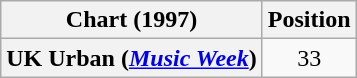<table class="wikitable plainrowheaders" style="text-align:center">
<tr>
<th>Chart (1997)</th>
<th>Position</th>
</tr>
<tr>
<th scope="row">UK Urban (<em><a href='#'>Music Week</a></em>)</th>
<td>33</td>
</tr>
</table>
